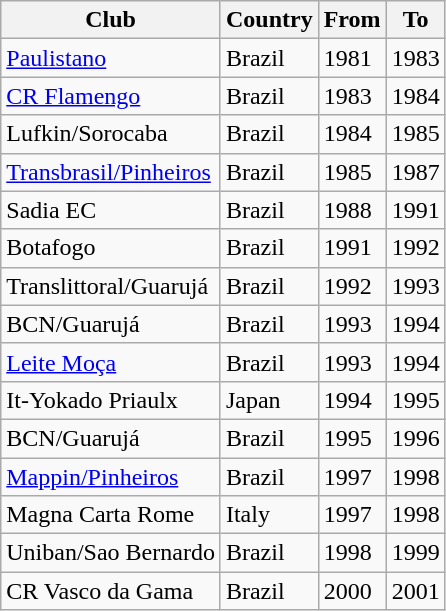<table class="wikitable">
<tr>
<th>Club</th>
<th>Country</th>
<th>From</th>
<th>To</th>
</tr>
<tr>
<td><a href='#'>Paulistano</a></td>
<td>Brazil</td>
<td>1981</td>
<td>1983</td>
</tr>
<tr>
<td><a href='#'>CR Flamengo</a></td>
<td>Brazil</td>
<td>1983</td>
<td>1984</td>
</tr>
<tr>
<td>Lufkin/Sorocaba</td>
<td>Brazil</td>
<td>1984</td>
<td>1985</td>
</tr>
<tr>
<td><a href='#'>Transbrasil/Pinheiros</a></td>
<td>Brazil</td>
<td>1985</td>
<td>1987</td>
</tr>
<tr>
<td>Sadia EC</td>
<td>Brazil</td>
<td>1988</td>
<td>1991</td>
</tr>
<tr>
<td>Botafogo</td>
<td>Brazil</td>
<td>1991</td>
<td>1992</td>
</tr>
<tr>
<td>Translittoral/Guarujá</td>
<td>Brazil</td>
<td>1992</td>
<td>1993</td>
</tr>
<tr>
<td>BCN/Guarujá</td>
<td>Brazil</td>
<td>1993</td>
<td>1994</td>
</tr>
<tr>
<td><a href='#'>Leite Moça</a></td>
<td>Brazil</td>
<td>1993</td>
<td>1994</td>
</tr>
<tr>
<td>It-Yokado Priaulx</td>
<td>Japan</td>
<td>1994</td>
<td>1995</td>
</tr>
<tr>
<td>BCN/Guarujá</td>
<td>Brazil</td>
<td>1995</td>
<td>1996</td>
</tr>
<tr>
<td><a href='#'>Mappin/Pinheiros</a></td>
<td>Brazil</td>
<td>1997</td>
<td>1998</td>
</tr>
<tr>
<td>Magna Carta Rome</td>
<td>Italy</td>
<td>1997</td>
<td>1998</td>
</tr>
<tr>
<td>Uniban/Sao Bernardo</td>
<td>Brazil</td>
<td>1998</td>
<td>1999</td>
</tr>
<tr>
<td>CR Vasco da Gama</td>
<td>Brazil</td>
<td>2000</td>
<td>2001</td>
</tr>
</table>
